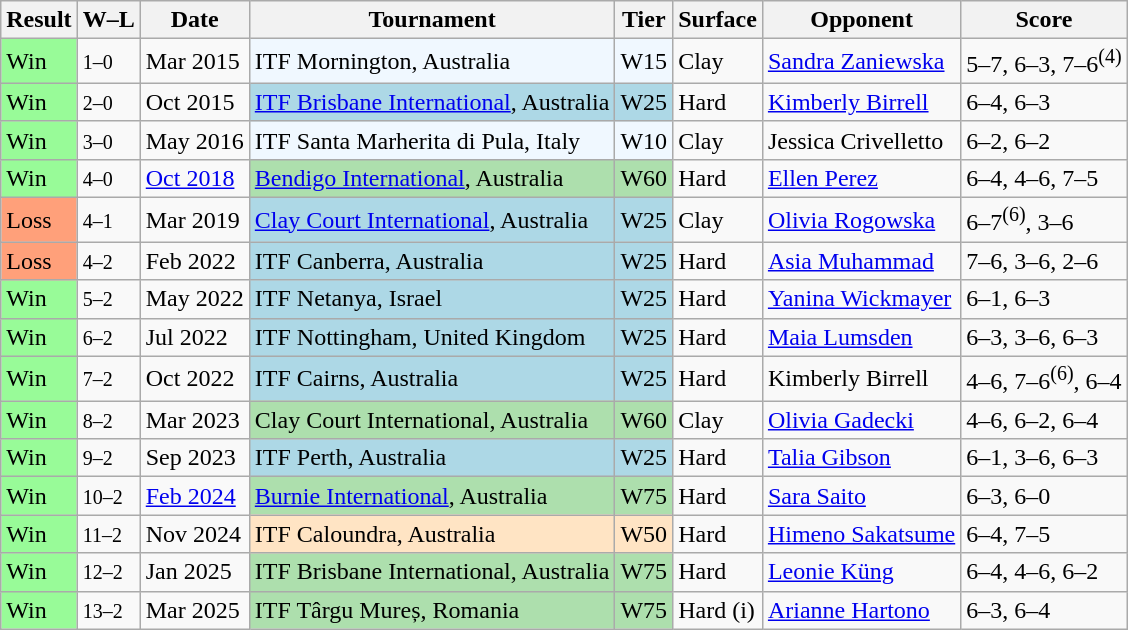<table class="sortable wikitable">
<tr>
<th>Result</th>
<th class="unsortable">W–L</th>
<th>Date</th>
<th>Tournament</th>
<th>Tier</th>
<th>Surface</th>
<th>Opponent</th>
<th class="unsortable">Score</th>
</tr>
<tr>
<td style="background:#98fb98;">Win</td>
<td><small>1–0</small></td>
<td>Mar 2015</td>
<td style="background:#f0f8ff;">ITF Mornington, Australia</td>
<td style="background:#f0f8ff;">W15</td>
<td>Clay</td>
<td> <a href='#'>Sandra Zaniewska</a></td>
<td>5–7, 6–3, 7–6<sup>(4)</sup></td>
</tr>
<tr>
<td style="background:#98fb98;">Win</td>
<td><small>2–0</small></td>
<td>Oct 2015</td>
<td style="background:lightblue;"><a href='#'>ITF Brisbane International</a>, Australia</td>
<td style="background:lightblue;">W25</td>
<td>Hard</td>
<td> <a href='#'>Kimberly Birrell</a></td>
<td>6–4, 6–3</td>
</tr>
<tr>
<td style="background:#98fb98;">Win</td>
<td><small>3–0</small></td>
<td>May 2016</td>
<td style="background:#f0f8ff;">ITF Santa Marherita di Pula, Italy</td>
<td style="background:#f0f8ff;">W10</td>
<td>Clay</td>
<td> Jessica Crivelletto</td>
<td>6–2, 6–2</td>
</tr>
<tr>
<td style="background:#98fb98;">Win</td>
<td><small>4–0</small></td>
<td><a href='#'>Oct 2018</a></td>
<td style="background:#addfad;"><a href='#'>Bendigo International</a>, Australia</td>
<td style="background:#addfad;">W60</td>
<td>Hard</td>
<td> <a href='#'>Ellen Perez</a></td>
<td>6–4, 4–6, 7–5</td>
</tr>
<tr>
<td style="background:#ffa07a;">Loss</td>
<td><small>4–1</small></td>
<td>Mar 2019</td>
<td style="background:lightblue;"><a href='#'>Clay Court International</a>, Australia</td>
<td style="background:lightblue;">W25</td>
<td>Clay</td>
<td> <a href='#'>Olivia Rogowska</a></td>
<td>6–7<sup>(6)</sup>, 3–6</td>
</tr>
<tr>
<td style="background:#ffa07a;">Loss</td>
<td><small>4–2</small></td>
<td>Feb 2022</td>
<td style="background:lightblue;">ITF Canberra, Australia</td>
<td style="background:lightblue;">W25</td>
<td>Hard</td>
<td> <a href='#'>Asia Muhammad</a></td>
<td>7–6, 3–6, 2–6</td>
</tr>
<tr>
<td style="background:#98fb98;">Win</td>
<td><small>5–2</small></td>
<td>May 2022</td>
<td style="background:lightblue;">ITF Netanya, Israel</td>
<td style="background:lightblue;">W25</td>
<td>Hard</td>
<td> <a href='#'>Yanina Wickmayer</a></td>
<td>6–1, 6–3</td>
</tr>
<tr>
<td style="background:#98fb98;">Win</td>
<td><small>6–2</small></td>
<td>Jul 2022</td>
<td style="background:lightblue;">ITF Nottingham, United Kingdom</td>
<td style="background:lightblue;">W25</td>
<td>Hard</td>
<td> <a href='#'>Maia Lumsden</a></td>
<td>6–3, 3–6, 6–3</td>
</tr>
<tr>
<td style="background:#98fb98;">Win</td>
<td><small>7–2</small></td>
<td>Oct 2022</td>
<td style="background:lightblue;">ITF Cairns, Australia</td>
<td style="background:lightblue;">W25</td>
<td>Hard</td>
<td> Kimberly Birrell</td>
<td>4–6, 7–6<sup>(6)</sup>, 6–4</td>
</tr>
<tr>
<td style="background:#98fb98;">Win</td>
<td><small>8–2</small></td>
<td>Mar 2023</td>
<td style="background:#addfad;">Clay Court International, Australia</td>
<td style="background:#addfad;">W60</td>
<td>Clay</td>
<td> <a href='#'>Olivia Gadecki</a></td>
<td>4–6, 6–2, 6–4</td>
</tr>
<tr>
<td style="background:#98fb98;">Win</td>
<td><small>9–2</small></td>
<td>Sep 2023</td>
<td style="background:lightblue;">ITF Perth, Australia</td>
<td style="background:lightblue;">W25</td>
<td>Hard</td>
<td> <a href='#'>Talia Gibson</a></td>
<td>6–1, 3–6, 6–3</td>
</tr>
<tr>
<td style="background:#98fb98;">Win</td>
<td><small>10–2</small></td>
<td><a href='#'>Feb 2024</a></td>
<td style="background:#addfad;"><a href='#'>Burnie International</a>, Australia</td>
<td style="background:#addfad;">W75</td>
<td>Hard</td>
<td> <a href='#'>Sara Saito</a></td>
<td>6–3, 6–0</td>
</tr>
<tr>
<td style="background:#98fb98;">Win</td>
<td><small>11–2</small></td>
<td>Nov 2024</td>
<td style="background:#ffe4c4;">ITF Caloundra, Australia</td>
<td style="background:#ffe4c4;">W50</td>
<td>Hard</td>
<td> <a href='#'>Himeno Sakatsume</a></td>
<td>6–4, 7–5</td>
</tr>
<tr>
<td style="background:#98fb98;">Win</td>
<td><small>12–2</small></td>
<td>Jan 2025</td>
<td style="background:#addfad;">ITF Brisbane International, Australia</td>
<td style="background:#addfad;">W75</td>
<td>Hard</td>
<td> <a href='#'>Leonie Küng</a></td>
<td>6–4, 4–6, 6–2</td>
</tr>
<tr>
<td style="background:#98fb98;">Win</td>
<td><small>13–2</small></td>
<td>Mar 2025</td>
<td style="background:#addfad;">ITF Târgu Mureș, Romania</td>
<td style="background:#addfad;">W75</td>
<td>Hard (i)</td>
<td> <a href='#'>Arianne Hartono</a></td>
<td>6–3, 6–4</td>
</tr>
</table>
